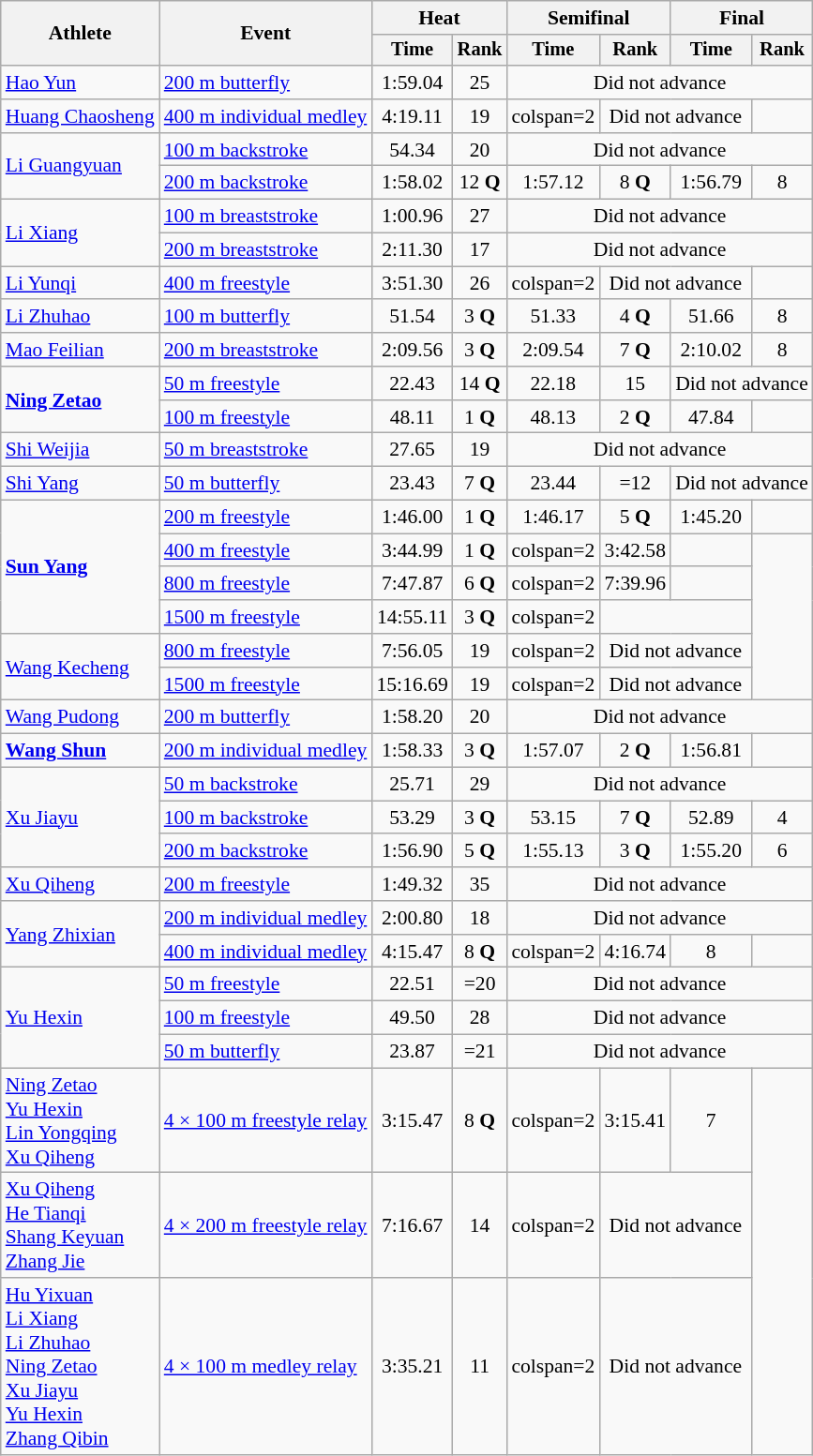<table class=wikitable style="font-size:90%">
<tr>
<th rowspan="2">Athlete</th>
<th rowspan="2">Event</th>
<th colspan="2">Heat</th>
<th colspan="2">Semifinal</th>
<th colspan="2">Final</th>
</tr>
<tr style="font-size:95%">
<th>Time</th>
<th>Rank</th>
<th>Time</th>
<th>Rank</th>
<th>Time</th>
<th>Rank</th>
</tr>
<tr align=center>
<td align=left><a href='#'>Hao Yun</a></td>
<td align=left><a href='#'>200 m butterfly</a></td>
<td>1:59.04</td>
<td>25</td>
<td colspan=4>Did not advance</td>
</tr>
<tr align=center>
<td align=left><a href='#'>Huang Chaosheng</a></td>
<td align=left><a href='#'>400 m individual medley</a></td>
<td>4:19.11</td>
<td>19</td>
<td>colspan=2 </td>
<td colspan=2>Did not advance</td>
</tr>
<tr align=center>
<td align=left rowspan=2><a href='#'>Li Guangyuan</a></td>
<td align=left><a href='#'>100 m backstroke</a></td>
<td>54.34</td>
<td>20</td>
<td colspan=4>Did not advance</td>
</tr>
<tr align=center>
<td align=left><a href='#'>200 m backstroke</a></td>
<td>1:58.02</td>
<td>12 <strong>Q</strong></td>
<td>1:57.12</td>
<td>8 <strong>Q</strong></td>
<td>1:56.79</td>
<td>8</td>
</tr>
<tr align=center>
<td align=left rowspan=2><a href='#'>Li Xiang</a></td>
<td align=left><a href='#'>100 m breaststroke</a></td>
<td>1:00.96</td>
<td>27</td>
<td colspan=4>Did not advance</td>
</tr>
<tr align=center>
<td align=left><a href='#'>200 m breaststroke</a></td>
<td>2:11.30</td>
<td>17</td>
<td colspan=4>Did not advance</td>
</tr>
<tr align=center>
<td align=left><a href='#'>Li Yunqi</a></td>
<td align=left><a href='#'>400 m freestyle</a></td>
<td>3:51.30</td>
<td>26</td>
<td>colspan=2 </td>
<td colspan=2>Did not advance</td>
</tr>
<tr align=center>
<td align=left><a href='#'>Li Zhuhao</a></td>
<td align=left><a href='#'>100 m butterfly</a></td>
<td>51.54</td>
<td>3 <strong>Q</strong></td>
<td>51.33</td>
<td>4 <strong>Q</strong></td>
<td>51.66</td>
<td>8</td>
</tr>
<tr align=center>
<td align=left><a href='#'>Mao Feilian</a></td>
<td align=left><a href='#'>200 m breaststroke</a></td>
<td>2:09.56</td>
<td>3 <strong>Q</strong></td>
<td>2:09.54</td>
<td>7 <strong>Q</strong></td>
<td>2:10.02</td>
<td>8</td>
</tr>
<tr align=center>
<td align=left rowspan=2><strong><a href='#'>Ning Zetao</a></strong></td>
<td align=left><a href='#'>50 m freestyle</a></td>
<td>22.43</td>
<td>14 <strong>Q</strong></td>
<td>22.18</td>
<td>15</td>
<td colspan=2>Did not advance</td>
</tr>
<tr align=center>
<td align=left><a href='#'>100 m freestyle</a></td>
<td>48.11</td>
<td>1 <strong>Q</strong></td>
<td>48.13</td>
<td>2 <strong>Q</strong></td>
<td>47.84</td>
<td></td>
</tr>
<tr align=center>
<td align=left><a href='#'>Shi Weijia</a></td>
<td align=left><a href='#'>50 m breaststroke</a></td>
<td>27.65</td>
<td>19</td>
<td colspan=4>Did not advance</td>
</tr>
<tr align=center>
<td align=left><a href='#'>Shi Yang</a></td>
<td align=left><a href='#'>50 m butterfly</a></td>
<td>23.43</td>
<td>7 <strong>Q</strong></td>
<td>23.44</td>
<td>=12</td>
<td colspan=2>Did not advance</td>
</tr>
<tr align=center>
<td align=left rowspan=4><strong><a href='#'>Sun Yang</a></strong></td>
<td align=left><a href='#'>200 m freestyle</a></td>
<td>1:46.00</td>
<td>1 <strong>Q</strong></td>
<td>1:46.17</td>
<td>5 <strong>Q</strong></td>
<td>1:45.20</td>
<td></td>
</tr>
<tr align=center>
<td align=left><a href='#'>400 m freestyle</a></td>
<td>3:44.99</td>
<td>1 <strong>Q</strong></td>
<td>colspan=2 </td>
<td>3:42.58</td>
<td></td>
</tr>
<tr align=center>
<td align=left><a href='#'>800 m freestyle</a></td>
<td>7:47.87</td>
<td>6 <strong>Q</strong></td>
<td>colspan=2 </td>
<td>7:39.96</td>
<td></td>
</tr>
<tr align=center>
<td align=left><a href='#'>1500 m freestyle</a></td>
<td>14:55.11</td>
<td>3 <strong>Q</strong></td>
<td>colspan=2 </td>
<td colspan=2></td>
</tr>
<tr align=center>
<td align=left rowspan=2><a href='#'>Wang Kecheng</a></td>
<td align=left><a href='#'>800 m freestyle</a></td>
<td>7:56.05</td>
<td>19</td>
<td>colspan=2 </td>
<td colspan=2>Did not advance</td>
</tr>
<tr align=center>
<td align=left><a href='#'>1500 m freestyle</a></td>
<td>15:16.69</td>
<td>19</td>
<td>colspan=2 </td>
<td colspan=2>Did not advance</td>
</tr>
<tr align=center>
<td align=left><a href='#'>Wang Pudong</a></td>
<td align=left><a href='#'>200 m butterfly</a></td>
<td>1:58.20</td>
<td>20</td>
<td colspan=4>Did not advance</td>
</tr>
<tr align=center>
<td align=left><strong><a href='#'>Wang Shun</a></strong></td>
<td align=left><a href='#'>200 m individual medley</a></td>
<td>1:58.33</td>
<td>3 <strong>Q</strong></td>
<td>1:57.07</td>
<td>2 <strong>Q</strong></td>
<td>1:56.81</td>
<td></td>
</tr>
<tr align=center>
<td align=left rowspan=3><a href='#'>Xu Jiayu</a></td>
<td align=left><a href='#'>50 m backstroke</a></td>
<td>25.71</td>
<td>29</td>
<td colspan=4>Did not advance</td>
</tr>
<tr align=center>
<td align=left><a href='#'>100 m backstroke</a></td>
<td>53.29</td>
<td>3 <strong>Q</strong></td>
<td>53.15</td>
<td>7 <strong>Q</strong></td>
<td>52.89</td>
<td>4</td>
</tr>
<tr align=center>
<td align=left><a href='#'>200 m backstroke</a></td>
<td>1:56.90</td>
<td>5 <strong>Q</strong></td>
<td>1:55.13</td>
<td>3 <strong>Q</strong></td>
<td>1:55.20</td>
<td>6</td>
</tr>
<tr align=center>
<td align=left><a href='#'>Xu Qiheng</a></td>
<td align=left><a href='#'>200 m freestyle</a></td>
<td>1:49.32</td>
<td>35</td>
<td colspan=4>Did not advance</td>
</tr>
<tr align=center>
<td align=left rowspan=2><a href='#'>Yang Zhixian</a></td>
<td align=left><a href='#'>200 m individual medley</a></td>
<td>2:00.80</td>
<td>18</td>
<td colspan=4>Did not advance</td>
</tr>
<tr align=center>
<td align=left><a href='#'>400 m individual medley</a></td>
<td>4:15.47</td>
<td>8 <strong>Q</strong></td>
<td>colspan=2 </td>
<td>4:16.74</td>
<td>8</td>
</tr>
<tr align=center>
<td align=left rowspan=3><a href='#'>Yu Hexin</a></td>
<td align=left><a href='#'>50 m freestyle</a></td>
<td>22.51</td>
<td>=20</td>
<td colspan=4>Did not advance</td>
</tr>
<tr align=center>
<td align=left><a href='#'>100 m freestyle</a></td>
<td>49.50</td>
<td>28</td>
<td colspan=4>Did not advance</td>
</tr>
<tr align=center>
<td align=left><a href='#'>50 m butterfly</a></td>
<td>23.87</td>
<td>=21</td>
<td colspan=4>Did not advance</td>
</tr>
<tr align=center>
<td align=left><a href='#'>Ning Zetao</a><br><a href='#'>Yu Hexin</a><br><a href='#'>Lin Yongqing</a><br><a href='#'>Xu Qiheng</a></td>
<td align=left><a href='#'>4 × 100 m freestyle relay</a></td>
<td>3:15.47</td>
<td>8 <strong>Q</strong></td>
<td>colspan=2 </td>
<td>3:15.41</td>
<td>7</td>
</tr>
<tr align=center>
<td align=left><a href='#'>Xu Qiheng</a><br><a href='#'>He Tianqi</a><br><a href='#'>Shang Keyuan</a><br><a href='#'>Zhang Jie</a></td>
<td align=left><a href='#'>4 × 200 m freestyle relay</a></td>
<td>7:16.67</td>
<td>14</td>
<td>colspan=2 </td>
<td colspan=2>Did not advance</td>
</tr>
<tr align=center>
<td align=left><a href='#'>Hu Yixuan</a><br><a href='#'>Li Xiang</a><br><a href='#'>Li Zhuhao</a><br><a href='#'>Ning Zetao</a><br><a href='#'>Xu Jiayu</a><br><a href='#'>Yu Hexin</a><br><a href='#'>Zhang Qibin</a></td>
<td align=left><a href='#'>4 × 100 m medley relay</a></td>
<td>3:35.21</td>
<td>11</td>
<td>colspan=2 </td>
<td colspan=2>Did not advance</td>
</tr>
</table>
